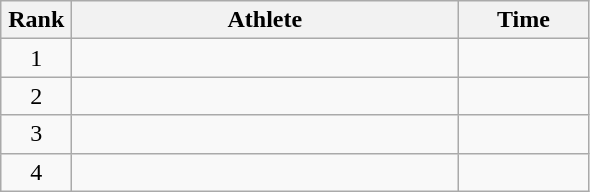<table class=wikitable style="text-align:center">
<tr>
<th width=40>Rank</th>
<th width=250>Athlete</th>
<th width=80>Time</th>
</tr>
<tr>
<td>1</td>
<td align=left></td>
<td></td>
</tr>
<tr>
<td>2</td>
<td align=left></td>
<td></td>
</tr>
<tr>
<td>3</td>
<td align=left></td>
<td></td>
</tr>
<tr>
<td>4</td>
<td align=left></td>
<td></td>
</tr>
</table>
